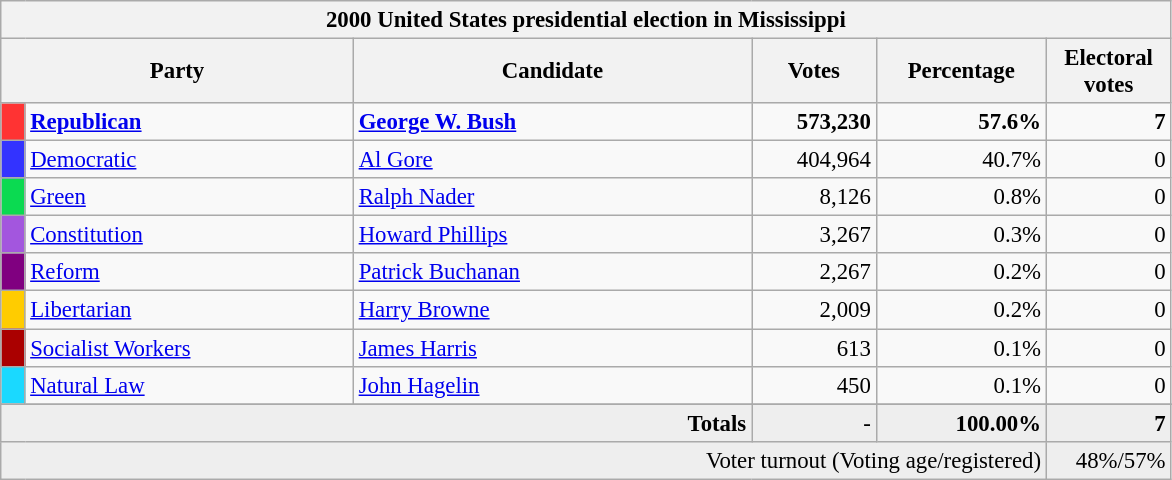<table class="wikitable" style="font-size: 95%;">
<tr>
<th colspan="6">2000 United States presidential election in Mississippi</th>
</tr>
<tr>
<th colspan="2" style="width: 15em">Party</th>
<th style="width: 17em">Candidate</th>
<th style="width: 5em">Votes</th>
<th style="width: 7em">Percentage</th>
<th style="width: 5em">Electoral votes</th>
</tr>
<tr>
<th style="background-color:#FF3333; width: 3px"></th>
<td style="width: 130px"><strong><a href='#'>Republican</a></strong></td>
<td><strong><a href='#'>George W. Bush</a></strong></td>
<td align="right"><strong>573,230</strong></td>
<td align="right"><strong>57.6%</strong></td>
<td align="right"><strong>7</strong></td>
</tr>
<tr>
<th style="background-color:#3333FF; width: 3px"></th>
<td style="width: 130px"><a href='#'>Democratic</a></td>
<td><a href='#'>Al Gore</a></td>
<td align="right">404,964</td>
<td align="right">40.7%</td>
<td align="right">0</td>
</tr>
<tr>
<th style="background-color:#0BDA51; width: 3px"></th>
<td style="width: 130px"><a href='#'>Green</a></td>
<td><a href='#'>Ralph Nader</a></td>
<td align="right">8,126</td>
<td align="right">0.8%</td>
<td align="right">0</td>
</tr>
<tr>
<th style="background-color:#a356de; width: 3px"></th>
<td style="width: 130px"><a href='#'>Constitution</a></td>
<td><a href='#'>Howard Phillips</a></td>
<td align="right">3,267</td>
<td align="right">0.3%</td>
<td align="right">0</td>
</tr>
<tr>
<th style="background-color:purple; width: 3px"></th>
<td style="width: 130px"><a href='#'>Reform</a></td>
<td><a href='#'>Patrick Buchanan</a></td>
<td align="right">2,267</td>
<td align="right">0.2%</td>
<td align="right">0</td>
</tr>
<tr>
<th style="background-color:#FFCC00; width: 3px"></th>
<td style="width: 130px"><a href='#'>Libertarian</a></td>
<td><a href='#'>Harry Browne</a></td>
<td align="right">2,009</td>
<td align="right">0.2%</td>
<td align="right">0</td>
</tr>
<tr>
<th style="background-color:#a00; width: 3px"></th>
<td style="width: 130px"><a href='#'>Socialist Workers</a></td>
<td><a href='#'>James Harris</a></td>
<td align="right">613</td>
<td align="right">0.1%</td>
<td align="right">0</td>
</tr>
<tr>
<th style="background-color:#1ad9ff; width: 3px"></th>
<td style="width: 130px"><a href='#'>Natural Law</a></td>
<td><a href='#'>John Hagelin</a></td>
<td align="right">450</td>
<td align="right">0.1%</td>
<td align="right">0</td>
</tr>
<tr>
</tr>
<tr bgcolor="#EEEEEE">
<td colspan="3" align="right"><strong>Totals</strong></td>
<td align="right">-</td>
<td align="right"><strong>100.00%</strong></td>
<td align="right"><strong>7</strong></td>
</tr>
<tr bgcolor="#EEEEEE">
<td colspan="5" align="right">Voter turnout (Voting age/registered)</td>
<td colspan="1" align="right">48%/57%</td>
</tr>
</table>
